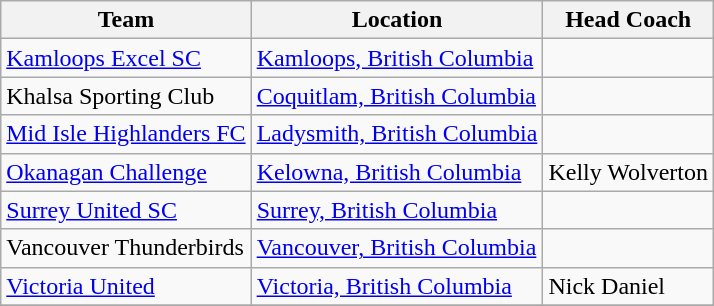<table class="wikitable sortable" style="text-align: left;">
<tr>
<th>Team</th>
<th>Location</th>
<th>Head Coach</th>
</tr>
<tr>
<td><a href='#'>Kamloops Excel SC</a></td>
<td><a href='#'>Kamloops, British Columbia</a></td>
<td></td>
</tr>
<tr>
<td>Khalsa Sporting Club</td>
<td><a href='#'>Coquitlam, British Columbia</a></td>
<td></td>
</tr>
<tr>
<td><a href='#'>Mid Isle Highlanders FC</a></td>
<td><a href='#'>Ladysmith, British Columbia</a></td>
<td></td>
</tr>
<tr>
<td><a href='#'>Okanagan Challenge</a></td>
<td><a href='#'>Kelowna, British Columbia</a></td>
<td>Kelly Wolverton</td>
</tr>
<tr>
<td><a href='#'>Surrey United SC</a></td>
<td><a href='#'>Surrey, British Columbia</a></td>
<td></td>
</tr>
<tr>
<td>Vancouver Thunderbirds</td>
<td><a href='#'>Vancouver, British Columbia</a></td>
<td></td>
</tr>
<tr>
<td><a href='#'>Victoria United</a></td>
<td><a href='#'>Victoria, British Columbia</a></td>
<td>Nick Daniel</td>
</tr>
<tr>
</tr>
</table>
